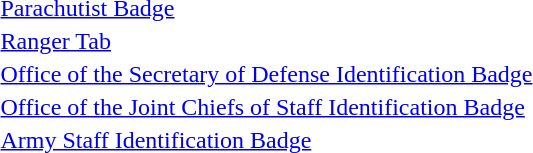<table>
<tr>
<td></td>
<td><a href='#'>Parachutist Badge</a></td>
</tr>
<tr>
<td></td>
<td><a href='#'>Ranger Tab</a></td>
</tr>
<tr>
<td></td>
<td><a href='#'>Office of the Secretary of Defense Identification Badge</a></td>
</tr>
<tr>
<td></td>
<td><a href='#'>Office of the Joint Chiefs of Staff Identification Badge</a></td>
</tr>
<tr>
<td></td>
<td><a href='#'>Army Staff Identification Badge</a></td>
</tr>
</table>
